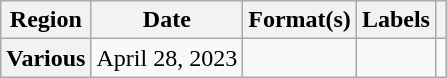<table class="wikitable plainrowheaders">
<tr>
<th scope="col">Region</th>
<th scope="col">Date</th>
<th scope="col">Format(s)</th>
<th scope="col">Labels</th>
<th scope="col"></th>
</tr>
<tr>
<th scope="row">Various</th>
<td>April 28, 2023</td>
<td></td>
<td></td>
<td style="text-align: center;"></td>
</tr>
</table>
